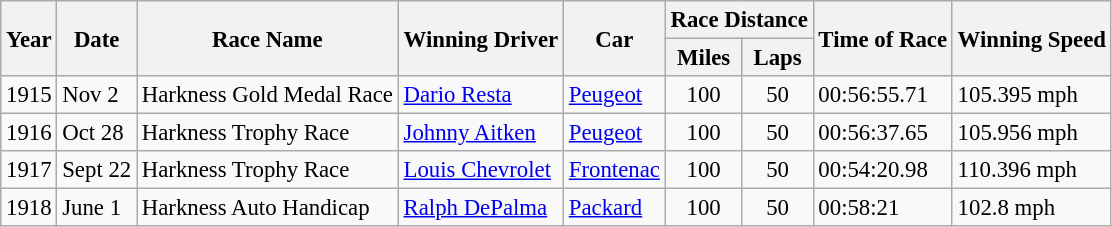<table class="wikitable" style="font-size: 95%;">
<tr>
<th rowspan="2">Year</th>
<th rowspan="2">Date</th>
<th rowspan="2">Race Name</th>
<th rowspan="2">Winning Driver</th>
<th rowspan="2">Car</th>
<th colspan="2">Race Distance</th>
<th rowspan="2">Time of Race</th>
<th rowspan="2">Winning Speed</th>
</tr>
<tr>
<th>Miles</th>
<th>Laps</th>
</tr>
<tr>
<td>1915</td>
<td>Nov 2</td>
<td>Harkness Gold Medal Race</td>
<td> <a href='#'>Dario Resta</a></td>
<td><a href='#'>Peugeot</a></td>
<td align="center">100</td>
<td align="center">50</td>
<td>00:56:55.71</td>
<td>105.395 mph</td>
</tr>
<tr>
<td>1916</td>
<td>Oct 28</td>
<td>Harkness Trophy Race</td>
<td> <a href='#'>Johnny Aitken</a></td>
<td><a href='#'>Peugeot</a></td>
<td align="center">100</td>
<td align="center">50</td>
<td>00:56:37.65</td>
<td>105.956 mph</td>
</tr>
<tr>
<td>1917</td>
<td>Sept 22</td>
<td>Harkness Trophy Race</td>
<td> <a href='#'>Louis Chevrolet</a></td>
<td><a href='#'>Frontenac</a></td>
<td align="center">100</td>
<td align="center">50</td>
<td>00:54:20.98</td>
<td>110.396 mph</td>
</tr>
<tr>
<td>1918</td>
<td>June 1</td>
<td>Harkness Auto Handicap</td>
<td> <a href='#'>Ralph DePalma</a></td>
<td><a href='#'>Packard</a></td>
<td align="center">100</td>
<td align="center">50</td>
<td>00:58:21</td>
<td>102.8 mph</td>
</tr>
</table>
